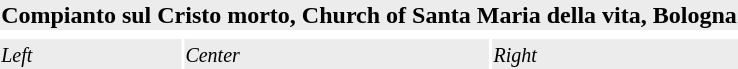<table align=center>
<tr>
<th colspan="3" style="background:#ECECEC; "><strong>Compianto sul Cristo morto, Church of Santa Maria della vita, Bologna</strong></th>
</tr>
<tr>
<td></td>
<td></td>
<td></td>
</tr>
<tr>
<td style="background:#ECECEC; "><small><em>Left</em><br></small></td>
<td style="background:#ECECEC;"><small><em>Center</em><br></small></td>
<td style="background:#ECECEC;"><small><em>Right</em><br></small></td>
</tr>
</table>
